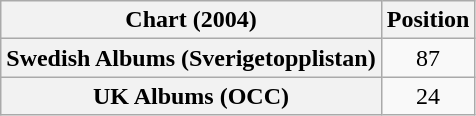<table class="wikitable sortable plainrowheaders" style="text-align:center;">
<tr>
<th>Chart (2004)</th>
<th>Position</th>
</tr>
<tr>
<th scope="row">Swedish Albums (Sverigetopplistan)</th>
<td>87</td>
</tr>
<tr>
<th scope="row">UK Albums (OCC)</th>
<td>24</td>
</tr>
</table>
